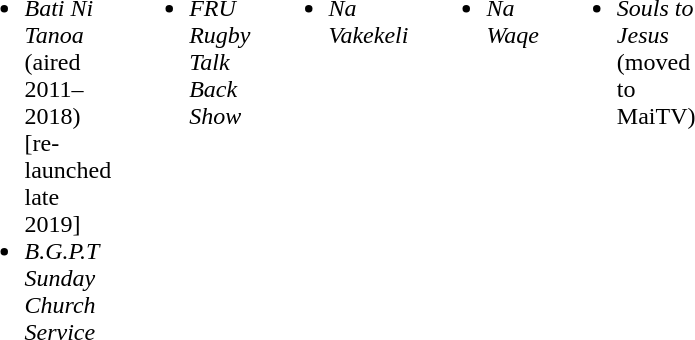<table width="80"|>
<tr>
<td valign="top"><br><ul><li><em>Bati Ni Tanoa</em> (aired 2011–2018) [re-launched late 2019]</li><li><em>B.G.P.T Sunday Church Service</em></li></ul></td>
<td width="80"> </td>
<td valign="top"><br><ul><li><em>FRU Rugby Talk Back Show</em></li></ul></td>
<td width="80"> </td>
<td valign="top"><br><ul><li><em>Na Vakekeli</em></li></ul></td>
<td width="80"> </td>
<td valign="top"><br><ul><li><em>Na Waqe</em></li></ul></td>
<td width="80"> </td>
<td valign="top"><br><ul><li><em>Souls to Jesus</em> (moved to MaiTV)</li></ul></td>
</tr>
</table>
